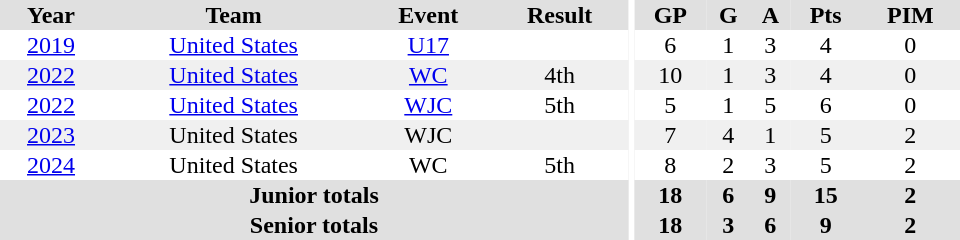<table border="0" cellpadding="1" cellspacing="0" ID="Table3" style="text-align:center; width:40em;">
<tr bgcolor="#e0e0e0">
<th>Year</th>
<th>Team</th>
<th>Event</th>
<th>Result</th>
<th rowspan="99" bgcolor="#ffffff"></th>
<th>GP</th>
<th>G</th>
<th>A</th>
<th>Pts</th>
<th>PIM</th>
</tr>
<tr>
<td><a href='#'>2019</a></td>
<td><a href='#'>United States</a></td>
<td><a href='#'>U17</a></td>
<td></td>
<td>6</td>
<td>1</td>
<td>3</td>
<td>4</td>
<td>0</td>
</tr>
<tr bgcolor="#f0f0f0">
<td><a href='#'>2022</a></td>
<td><a href='#'>United States</a></td>
<td><a href='#'>WC</a></td>
<td>4th</td>
<td>10</td>
<td>1</td>
<td>3</td>
<td>4</td>
<td>0</td>
</tr>
<tr>
<td><a href='#'>2022</a></td>
<td><a href='#'>United States</a></td>
<td><a href='#'>WJC</a></td>
<td>5th</td>
<td>5</td>
<td>1</td>
<td>5</td>
<td>6</td>
<td>0</td>
</tr>
<tr bgcolor="#f0f0f0">
<td><a href='#'>2023</a></td>
<td>United States</td>
<td>WJC</td>
<td></td>
<td>7</td>
<td>4</td>
<td>1</td>
<td>5</td>
<td>2</td>
</tr>
<tr>
<td><a href='#'>2024</a></td>
<td>United States</td>
<td>WC</td>
<td>5th</td>
<td>8</td>
<td>2</td>
<td>3</td>
<td>5</td>
<td>2</td>
</tr>
<tr bgcolor="#e0e0e0">
<th colspan="4">Junior totals</th>
<th>18</th>
<th>6</th>
<th>9</th>
<th>15</th>
<th>2</th>
</tr>
<tr bgcolor="#e0e0e0">
<th colspan="4">Senior totals</th>
<th>18</th>
<th>3</th>
<th>6</th>
<th>9</th>
<th>2</th>
</tr>
</table>
